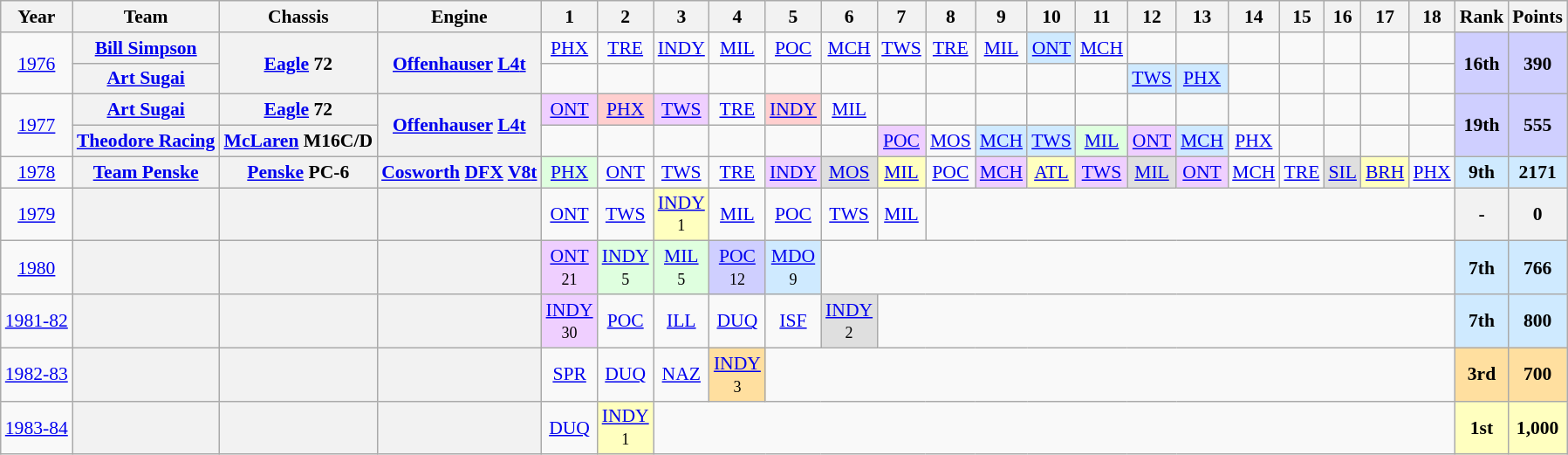<table class="wikitable" style="text-align:center; font-size:90%">
<tr>
<th>Year</th>
<th>Team</th>
<th>Chassis</th>
<th>Engine</th>
<th>1</th>
<th>2</th>
<th>3</th>
<th>4</th>
<th>5</th>
<th>6</th>
<th>7</th>
<th>8</th>
<th>9</th>
<th>10</th>
<th>11</th>
<th>12</th>
<th>13</th>
<th>14</th>
<th>15</th>
<th>16</th>
<th>17</th>
<th>18</th>
<th>Rank</th>
<th>Points</th>
</tr>
<tr>
<td rowspan=2><a href='#'>1976</a></td>
<th><a href='#'>Bill Simpson</a></th>
<th rowspan=2><a href='#'>Eagle</a> 72</th>
<th rowspan=2><a href='#'>Offenhauser</a> <a href='#'>L4</a><a href='#'>t</a></th>
<td><a href='#'>PHX</a></td>
<td><a href='#'>TRE</a></td>
<td><a href='#'>INDY</a></td>
<td><a href='#'>MIL</a></td>
<td><a href='#'>POC</a></td>
<td><a href='#'>MCH</a></td>
<td><a href='#'>TWS</a></td>
<td><a href='#'>TRE</a></td>
<td><a href='#'>MIL</a></td>
<td style="background:#CFEAFF;"><a href='#'>ONT</a><br></td>
<td><a href='#'>MCH</a></td>
<td></td>
<td></td>
<td></td>
<td></td>
<td></td>
<td></td>
<td></td>
<td rowspan=2 style="background:#CFCFFF;"><strong>16th</strong></td>
<td rowspan=2 style="background:#CFCFFF;"><strong>390</strong></td>
</tr>
<tr>
<th><a href='#'>Art Sugai</a></th>
<td></td>
<td></td>
<td></td>
<td></td>
<td></td>
<td></td>
<td></td>
<td></td>
<td></td>
<td></td>
<td></td>
<td style="background:#CFEAFF;"><a href='#'>TWS</a><br></td>
<td style="background:#CFEAFF;"><a href='#'>PHX</a><br></td>
<td></td>
<td></td>
<td></td>
<td></td>
<td></td>
</tr>
<tr>
<td rowspan=2><a href='#'>1977</a></td>
<th><a href='#'>Art Sugai</a></th>
<th><a href='#'>Eagle</a> 72</th>
<th rowspan=2><a href='#'>Offenhauser</a> <a href='#'>L4</a><a href='#'>t</a></th>
<td style="background:#EFCFFF;"><a href='#'>ONT</a><br></td>
<td style="background:#FFCFCF;"><a href='#'>PHX</a><br></td>
<td style="background:#EFCFFF;"><a href='#'>TWS</a><br></td>
<td><a href='#'>TRE</a></td>
<td style="background:#FFCFCF;"><a href='#'>INDY</a><br></td>
<td><a href='#'>MIL</a></td>
<td></td>
<td></td>
<td></td>
<td></td>
<td></td>
<td></td>
<td></td>
<td></td>
<td></td>
<td></td>
<td></td>
<td></td>
<td rowspan=2 style="background:#CFCFFF;"><strong>19th</strong></td>
<td rowspan=2 style="background:#CFCFFF;"><strong>555</strong></td>
</tr>
<tr>
<th><a href='#'>Theodore Racing</a></th>
<th><a href='#'>McLaren</a> M16C/D</th>
<td></td>
<td></td>
<td></td>
<td></td>
<td></td>
<td></td>
<td style="background:#EFCFFF;"><a href='#'>POC</a><br></td>
<td><a href='#'>MOS</a></td>
<td style="background:#CFEAFF;"><a href='#'>MCH</a><br></td>
<td style="background:#CFEAFF;"><a href='#'>TWS</a><br></td>
<td style="background:#DFFFDF;"><a href='#'>MIL</a><br></td>
<td style="background:#EFCFFF;"><a href='#'>ONT</a><br></td>
<td style="background:#CFEAFF;"><a href='#'>MCH</a><br></td>
<td><a href='#'>PHX</a></td>
<td></td>
<td></td>
<td></td>
<td></td>
</tr>
<tr>
<td><a href='#'>1978</a></td>
<th><a href='#'>Team Penske</a></th>
<th><a href='#'>Penske</a> PC-6</th>
<th><a href='#'>Cosworth</a> <a href='#'>DFX</a> <a href='#'>V8</a><a href='#'>t</a></th>
<td style="background:#DFFFDF;"><a href='#'>PHX</a><br></td>
<td><a href='#'>ONT</a></td>
<td><a href='#'>TWS</a></td>
<td><a href='#'>TRE</a></td>
<td style="background:#EFCFFF;"><a href='#'>INDY</a><br></td>
<td style="background:#DFDFDF;"><a href='#'>MOS</a><br></td>
<td style="background:#FFFFBF;"><a href='#'>MIL</a><br></td>
<td><a href='#'>POC</a></td>
<td style="background:#EFCFFF;"><a href='#'>MCH</a><br></td>
<td style="background:#FFFFBF;"><a href='#'>ATL</a><br></td>
<td style="background:#EFCFFF;"><a href='#'>TWS</a><br></td>
<td style="background:#DFDFDF;"><a href='#'>MIL</a><br></td>
<td style="background:#EFCFFF;"><a href='#'>ONT</a><br></td>
<td><a href='#'>MCH</a></td>
<td><a href='#'>TRE</a></td>
<td style="background:#DFDFDF;"><a href='#'>SIL</a><br></td>
<td style="background:#FFFFBF;"><a href='#'>BRH</a><br></td>
<td><a href='#'>PHX</a></td>
<td style="background:#CFEAFF;"><strong>9th</strong></td>
<td style="background:#CFEAFF;"><strong>2171</strong></td>
</tr>
<tr>
<td><a href='#'>1979</a></td>
<th></th>
<th></th>
<th></th>
<td><a href='#'>ONT</a><br><small> </small></td>
<td><a href='#'>TWS</a><br><small> </small></td>
<td style="background:#FFFFBF;"><a href='#'>INDY</a><br><small>1</small></td>
<td><a href='#'>MIL</a><br><small> </small></td>
<td><a href='#'>POC</a><br><small> </small></td>
<td><a href='#'>TWS</a><br><small> </small></td>
<td><a href='#'>MIL</a><br><small> </small></td>
<td colspan=11></td>
<th>-</th>
<th>0</th>
</tr>
<tr>
<td><a href='#'>1980</a></td>
<th></th>
<th></th>
<th></th>
<td style="background:#EFCFFF;"><a href='#'>ONT</a><br><small>21</small></td>
<td style="background:#dfffdf;"><a href='#'>INDY</a><br><small>5</small></td>
<td style="background:#dfffdf;"><a href='#'>MIL</a><br><small>5</small></td>
<td style="background:#CFCFFF;"><a href='#'>POC</a><br><small>12</small></td>
<td style="background:#CFEAFF;"><a href='#'>MDO</a><br><small>9</small></td>
<td colspan=13></td>
<th style="background:#CFEAFF;">7th</th>
<th style="background:#CFEAFF;">766</th>
</tr>
<tr>
<td><a href='#'>1981-82</a></td>
<th></th>
<th></th>
<th></th>
<td style="background:#EFCFFF;"><a href='#'>INDY</a><br><small>30</small></td>
<td><a href='#'>POC</a><br><small> </small></td>
<td><a href='#'>ILL</a><br><small> </small></td>
<td><a href='#'>DUQ</a><br><small> </small></td>
<td><a href='#'>ISF</a><br><small> </small></td>
<td style="background:#DFDFDF;"><a href='#'>INDY</a><br><small>2</small></td>
<td colspan=12></td>
<th style="background:#CFEAFF;">7th</th>
<th style="background:#CFEAFF;">800</th>
</tr>
<tr>
<td><a href='#'>1982-83</a></td>
<th></th>
<th></th>
<th></th>
<td><a href='#'>SPR</a></td>
<td><a href='#'>DUQ</a></td>
<td><a href='#'>NAZ</a></td>
<td style="background:#FFDF9F;"><a href='#'>INDY</a><br><small>3</small></td>
<td colspan=14></td>
<th style="background:#FFDF9F;">3rd</th>
<th style="background:#FFDF9F;">700</th>
</tr>
<tr>
<td><a href='#'>1983-84</a></td>
<th></th>
<th></th>
<th></th>
<td><a href='#'>DUQ</a><br><small> </small></td>
<td style="background:#FFFFBF;"><a href='#'>INDY</a><br><small>1</small></td>
<td colspan=16></td>
<th style="background:#FFFFBF;">1st</th>
<th style="background:#FFFFBF;">1,000</th>
</tr>
</table>
